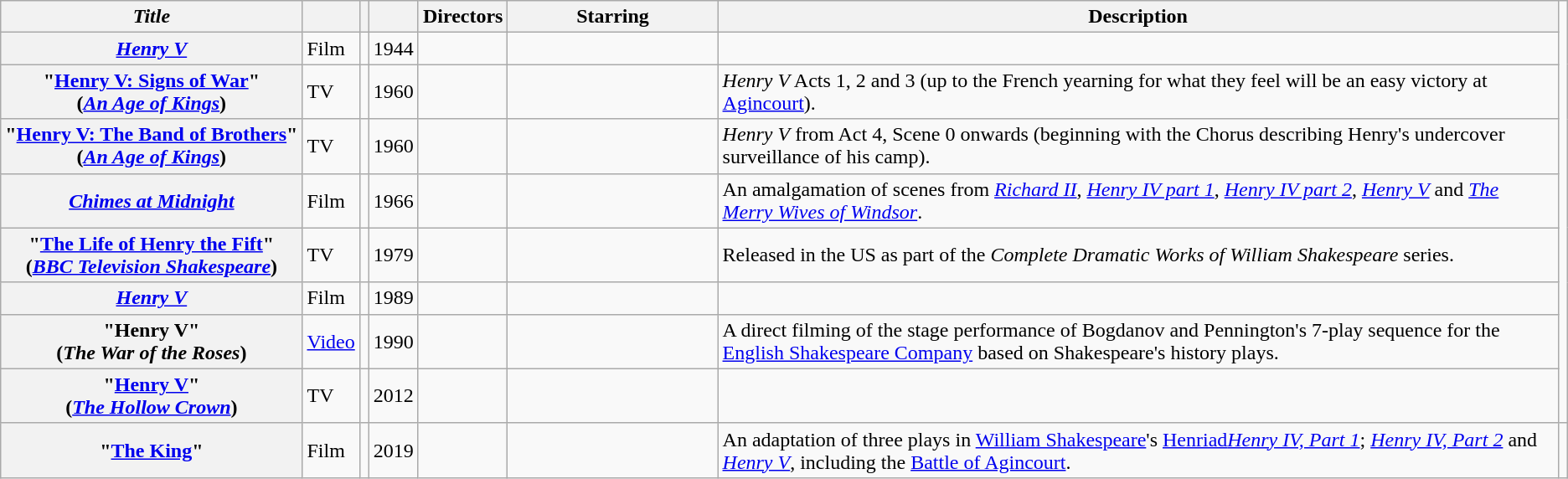<table class="wikitable sortable">
<tr>
<th scope="col"><em>Title</em></th>
<th scope="col"></th>
<th scope="col"></th>
<th scope="col"></th>
<th scope="col" class="unsortable">Directors</th>
<th scope="col" class="unsortable" style="min-width: 10em">Starring</th>
<th scope="col" class="unsortable" style="min-width: 15em">Description</th>
</tr>
<tr>
<th scope="row" style="white-space: nowrap"><em><a href='#'>Henry V</a></em></th>
<td>Film</td>
<td></td>
<td>1944</td>
<td></td>
<td></td>
<td></td>
</tr>
<tr>
<th scope="row" style="white-space: nowrap">"<a href='#'>Henry V: Signs of War</a>"<br>(<em><a href='#'>An Age of Kings</a></em>)</th>
<td>TV</td>
<td></td>
<td>1960</td>
<td></td>
<td></td>
<td><em>Henry V</em> Acts 1, 2 and 3 (up to the French yearning for what they feel will be an easy victory at <a href='#'>Agincourt</a>).</td>
</tr>
<tr>
<th scope="row" style="white-space: nowrap">"<a href='#'>Henry V: The Band of Brothers</a>"<br>(<em><a href='#'>An Age of Kings</a></em>)</th>
<td>TV</td>
<td></td>
<td>1960</td>
<td></td>
<td></td>
<td><em>Henry V</em> from Act 4, Scene 0 onwards (beginning with the Chorus describing Henry's undercover surveillance of his camp).</td>
</tr>
<tr>
<th scope="row" style="white-space: nowrap"><em><a href='#'>Chimes at Midnight</a></em></th>
<td>Film</td>
<td></td>
<td>1966</td>
<td></td>
<td></td>
<td>An amalgamation of scenes from <em><a href='#'>Richard II</a></em>, <em><a href='#'>Henry IV part 1</a></em>, <em><a href='#'>Henry IV part 2</a></em>, <em><a href='#'>Henry V</a></em> and <em><a href='#'>The Merry Wives of Windsor</a></em>.</td>
</tr>
<tr>
<th scope="row" style="white-space: nowrap">"<a href='#'>The Life of Henry the Fift</a>"<br>(<em><a href='#'>BBC Television Shakespeare</a></em>)</th>
<td>TV</td>
<td></td>
<td>1979</td>
<td></td>
<td></td>
<td>Released in the US as part of the <em>Complete Dramatic Works of William Shakespeare</em> series.</td>
</tr>
<tr>
<th scope="row" style="white-space: nowrap"><em><a href='#'>Henry V</a></em></th>
<td>Film</td>
<td></td>
<td>1989</td>
<td></td>
<td></td>
<td></td>
</tr>
<tr>
<th scope="row" style="white-space: nowrap">"Henry V"<br>(<em>The War of the Roses</em>)</th>
<td><a href='#'>Video</a></td>
<td></td>
<td>1990</td>
<td></td>
<td></td>
<td>A direct filming of the stage performance of Bogdanov and Pennington's 7-play sequence for the <a href='#'>English Shakespeare Company</a> based on Shakespeare's history plays.</td>
</tr>
<tr>
<th scope="row" style="white-space: nowrap">"<a href='#'>Henry V</a>"<br>(<em><a href='#'>The Hollow Crown</a></em>)</th>
<td>TV</td>
<td></td>
<td>2012</td>
<td></td>
<td></td>
<td></td>
</tr>
<tr>
<th scope="row" style="white-space: nowrap">"<a href='#'>The King</a>"</th>
<td>Film</td>
<td></td>
<td>2019</td>
<td></td>
<td></td>
<td>An adaptation of three plays in <a href='#'>William Shakespeare</a>'s <a href='#'>Henriad</a><em><a href='#'>Henry IV, Part 1</a></em>; <em><a href='#'>Henry IV, Part 2</a></em> and <em><a href='#'>Henry V</a></em>, including the <a href='#'>Battle of Agincourt</a>.</td>
<td></td>
</tr>
</table>
